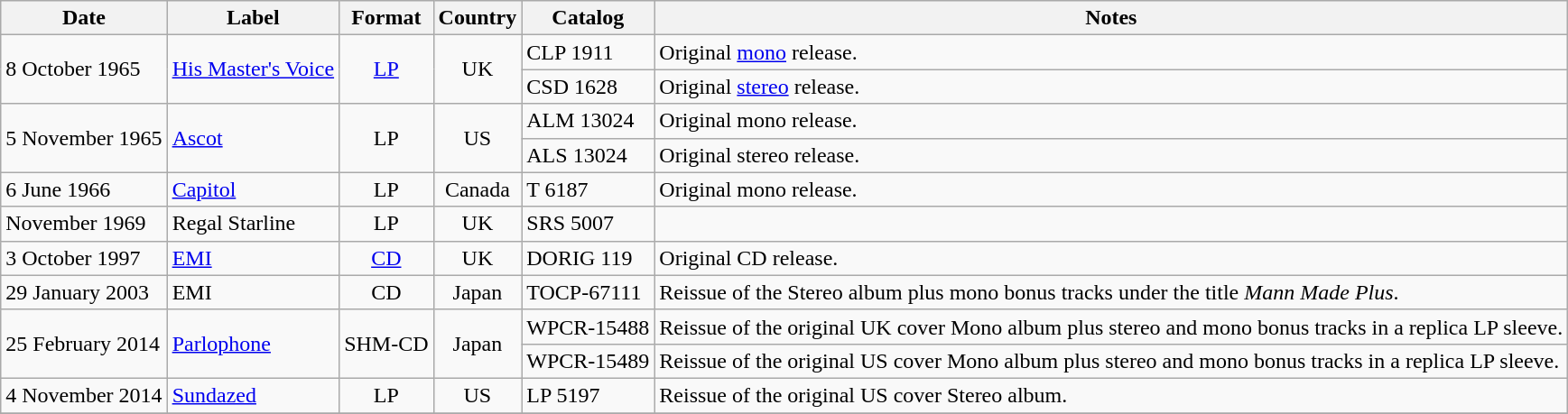<table class="wikitable" border="1">
<tr>
<th>Date</th>
<th>Label</th>
<th>Format</th>
<th>Country</th>
<th>Catalog</th>
<th>Notes</th>
</tr>
<tr>
<td rowspan="2">8 October 1965</td>
<td rowspan="2"><a href='#'>His Master's Voice</a></td>
<td rowspan="2" align="center"><a href='#'>LP</a></td>
<td rowspan="2" align="center">UK</td>
<td>CLP 1911</td>
<td>Original <a href='#'>mono</a> release.</td>
</tr>
<tr>
<td>CSD 1628</td>
<td>Original <a href='#'>stereo</a> release.</td>
</tr>
<tr>
<td rowspan="2">5 November 1965</td>
<td rowspan="2"><a href='#'>Ascot</a></td>
<td rowspan="2" align="center">LP</td>
<td rowspan="2" align="center">US</td>
<td>ALM 13024</td>
<td>Original mono release.</td>
</tr>
<tr>
<td>ALS 13024</td>
<td>Original stereo release.</td>
</tr>
<tr>
<td>6 June 1966</td>
<td><a href='#'>Capitol</a></td>
<td align="center">LP</td>
<td align="center">Canada</td>
<td>T 6187</td>
<td>Original mono release.</td>
</tr>
<tr>
<td>November 1969</td>
<td>Regal Starline</td>
<td align="center">LP</td>
<td align="center">UK</td>
<td>SRS 5007</td>
<td></td>
</tr>
<tr>
<td>3 October 1997</td>
<td><a href='#'>EMI</a></td>
<td align="center"><a href='#'>CD</a></td>
<td align="center">UK</td>
<td>DORIG 119</td>
<td>Original CD release.</td>
</tr>
<tr>
<td>29 January 2003</td>
<td>EMI</td>
<td align="center">CD</td>
<td align="center">Japan</td>
<td>TOCP-67111</td>
<td>Reissue of the Stereo album plus mono bonus tracks under the title <em>Mann Made Plus</em>.</td>
</tr>
<tr>
<td rowspan="2">25 February 2014</td>
<td rowspan="2"><a href='#'>Parlophone</a></td>
<td rowspan="2">SHM-CD</td>
<td rowspan="2" align="center">Japan</td>
<td>WPCR-15488</td>
<td>Reissue of the original UK cover Mono album plus stereo and mono bonus tracks in a replica LP sleeve.</td>
</tr>
<tr>
<td>WPCR-15489</td>
<td>Reissue of the original US cover Mono album plus stereo and mono bonus tracks in a replica LP sleeve.</td>
</tr>
<tr>
<td>4 November 2014</td>
<td><a href='#'>Sundazed</a></td>
<td align="center">LP</td>
<td align="center">US</td>
<td>LP 5197</td>
<td>Reissue of the original US cover Stereo album.</td>
</tr>
<tr>
</tr>
</table>
